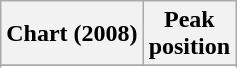<table class="wikitable sortable plainrowheaders" style="text-align:center;">
<tr>
<th scope="col">Chart (2008)</th>
<th scope="col">Peak<br>position</th>
</tr>
<tr>
</tr>
<tr>
</tr>
<tr>
</tr>
<tr>
</tr>
</table>
